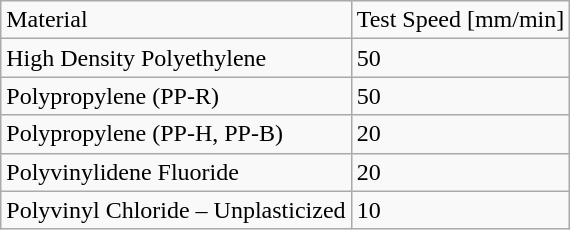<table class="wikitable">
<tr>
<td>Material</td>
<td>Test Speed  [mm/min]</td>
</tr>
<tr>
<td>High Density Polyethylene</td>
<td>50</td>
</tr>
<tr>
<td>Polypropylene  (PP-R)</td>
<td>50</td>
</tr>
<tr>
<td>Polypropylene  (PP-H, PP-B)</td>
<td>20</td>
</tr>
<tr>
<td>Polyvinylidene Fluoride</td>
<td>20</td>
</tr>
<tr>
<td>Polyvinyl Chloride – Unplasticized</td>
<td>10</td>
</tr>
</table>
